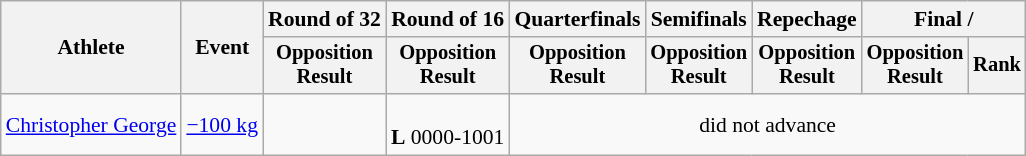<table class="wikitable" style="font-size:90%;">
<tr>
<th rowspan=2>Athlete</th>
<th rowspan=2>Event</th>
<th>Round of 32</th>
<th>Round of 16</th>
<th>Quarterfinals</th>
<th>Semifinals</th>
<th>Repechage</th>
<th colspan=2>Final / </th>
</tr>
<tr style="font-size:95%">
<th>Opposition<br>Result</th>
<th>Opposition<br>Result</th>
<th>Opposition<br>Result</th>
<th>Opposition<br>Result</th>
<th>Opposition<br>Result</th>
<th>Opposition<br>Result</th>
<th>Rank</th>
</tr>
<tr align=center>
<td align=left><a href='#'>Christopher George</a></td>
<td align=left><a href='#'>−100 kg</a></td>
<td></td>
<td><br><strong>L</strong> 0000-1001</td>
<td colspan=6>did not advance</td>
</tr>
</table>
